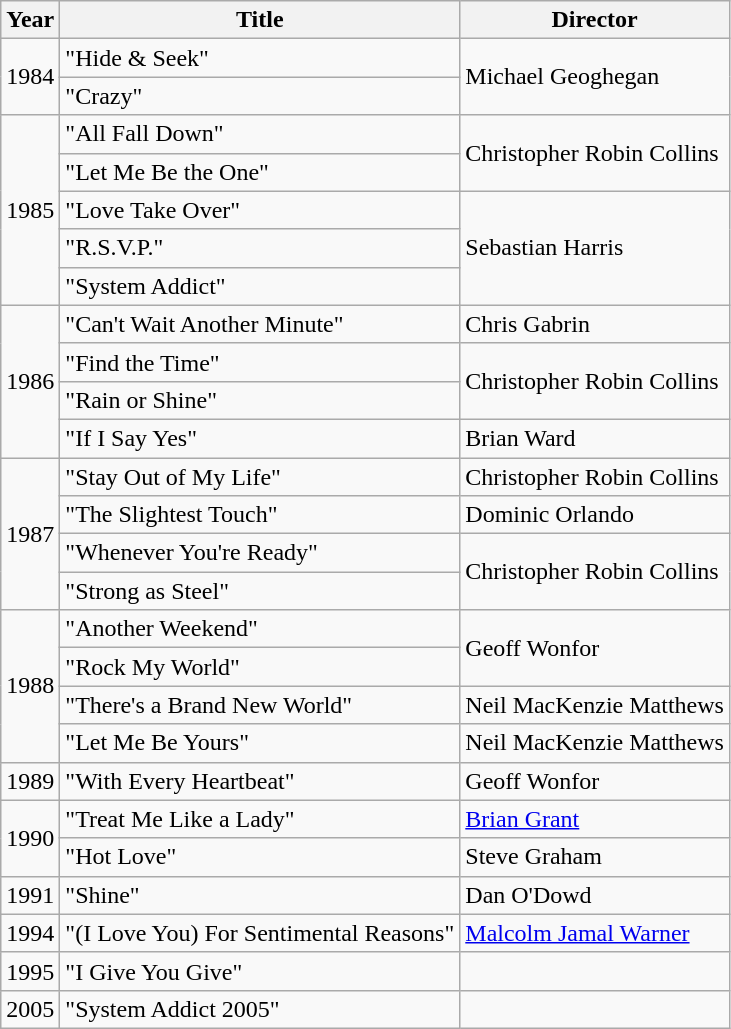<table class="wikitable">
<tr>
<th>Year</th>
<th>Title</th>
<th>Director</th>
</tr>
<tr>
<td rowspan="2">1984</td>
<td>"Hide & Seek"</td>
<td rowspan="2">Michael Geoghegan</td>
</tr>
<tr>
<td>"Crazy"</td>
</tr>
<tr>
<td rowspan="5">1985</td>
<td>"All Fall Down"</td>
<td rowspan="2">Christopher Robin Collins</td>
</tr>
<tr>
<td>"Let Me Be the One"</td>
</tr>
<tr>
<td>"Love Take Over"</td>
<td rowspan="3">Sebastian Harris</td>
</tr>
<tr>
<td>"R.S.V.P."</td>
</tr>
<tr>
<td>"System Addict"</td>
</tr>
<tr>
<td rowspan="4">1986</td>
<td>"Can't Wait Another Minute"</td>
<td>Chris Gabrin</td>
</tr>
<tr>
<td>"Find the Time"</td>
<td rowspan="2">Christopher Robin Collins</td>
</tr>
<tr>
<td>"Rain or Shine"</td>
</tr>
<tr>
<td>"If I Say Yes"</td>
<td>Brian Ward</td>
</tr>
<tr>
<td rowspan="4">1987</td>
<td>"Stay Out of My Life"</td>
<td>Christopher Robin Collins</td>
</tr>
<tr>
<td>"The Slightest Touch"</td>
<td>Dominic Orlando</td>
</tr>
<tr>
<td>"Whenever You're Ready"</td>
<td rowspan="2">Christopher Robin Collins</td>
</tr>
<tr>
<td>"Strong as Steel"</td>
</tr>
<tr>
<td rowspan="4">1988</td>
<td>"Another Weekend"</td>
<td rowspan="2">Geoff Wonfor</td>
</tr>
<tr>
<td>"Rock My World"</td>
</tr>
<tr>
<td>"There's a Brand New World"</td>
<td>Neil MacKenzie Matthews</td>
</tr>
<tr>
<td>"Let Me Be Yours"</td>
<td>Neil MacKenzie Matthews</td>
</tr>
<tr>
<td>1989</td>
<td>"With Every Heartbeat"</td>
<td>Geoff Wonfor</td>
</tr>
<tr>
<td rowspan="2">1990</td>
<td>"Treat Me Like a Lady"</td>
<td><a href='#'>Brian Grant</a></td>
</tr>
<tr>
<td>"Hot Love"</td>
<td>Steve Graham</td>
</tr>
<tr>
<td>1991</td>
<td>"Shine"</td>
<td>Dan O'Dowd</td>
</tr>
<tr>
<td>1994</td>
<td>"(I Love You) For Sentimental Reasons"</td>
<td><a href='#'>Malcolm Jamal Warner</a></td>
</tr>
<tr>
<td>1995</td>
<td>"I Give You Give"</td>
<td></td>
</tr>
<tr>
<td>2005</td>
<td>"System Addict 2005"</td>
<td></td>
</tr>
</table>
